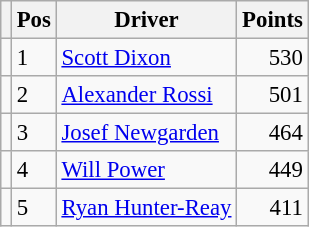<table class="wikitable" style="font-size: 95%;">
<tr>
<th></th>
<th>Pos</th>
<th>Driver</th>
<th>Points</th>
</tr>
<tr>
<td align="left"></td>
<td>1</td>
<td> <a href='#'>Scott Dixon</a></td>
<td align="right">530</td>
</tr>
<tr>
<td align="left"></td>
<td>2</td>
<td> <a href='#'>Alexander Rossi</a></td>
<td align="right">501</td>
</tr>
<tr>
<td align="left"></td>
<td>3</td>
<td> <a href='#'>Josef Newgarden</a></td>
<td align="right">464</td>
</tr>
<tr>
<td align="left"></td>
<td>4</td>
<td> <a href='#'>Will Power</a></td>
<td align="right">449</td>
</tr>
<tr>
<td align="left"></td>
<td>5</td>
<td> <a href='#'>Ryan Hunter-Reay</a></td>
<td align="right">411</td>
</tr>
</table>
